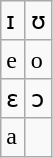<table class="wikitable">
<tr>
<td>ɪ</td>
<td>ʊ</td>
</tr>
<tr>
<td>e</td>
<td>o</td>
</tr>
<tr>
<td>ɛ</td>
<td>ɔ</td>
</tr>
<tr>
<td>a</td>
<td></td>
</tr>
</table>
